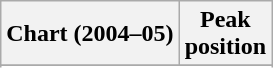<table class="wikitable sortable">
<tr>
<th>Chart (2004–05)</th>
<th>Peak<br>position</th>
</tr>
<tr>
</tr>
<tr>
</tr>
</table>
